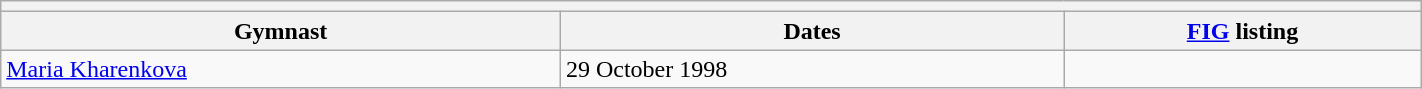<table class="wikitable mw-collapsible mw-collapsed" width="75%">
<tr>
<th colspan="3"></th>
</tr>
<tr>
<th>Gymnast</th>
<th>Dates</th>
<th><a href='#'>FIG</a> listing</th>
</tr>
<tr>
<td><a href='#'>Maria Kharenkova</a></td>
<td>29 October 1998</td>
<td></td>
</tr>
</table>
